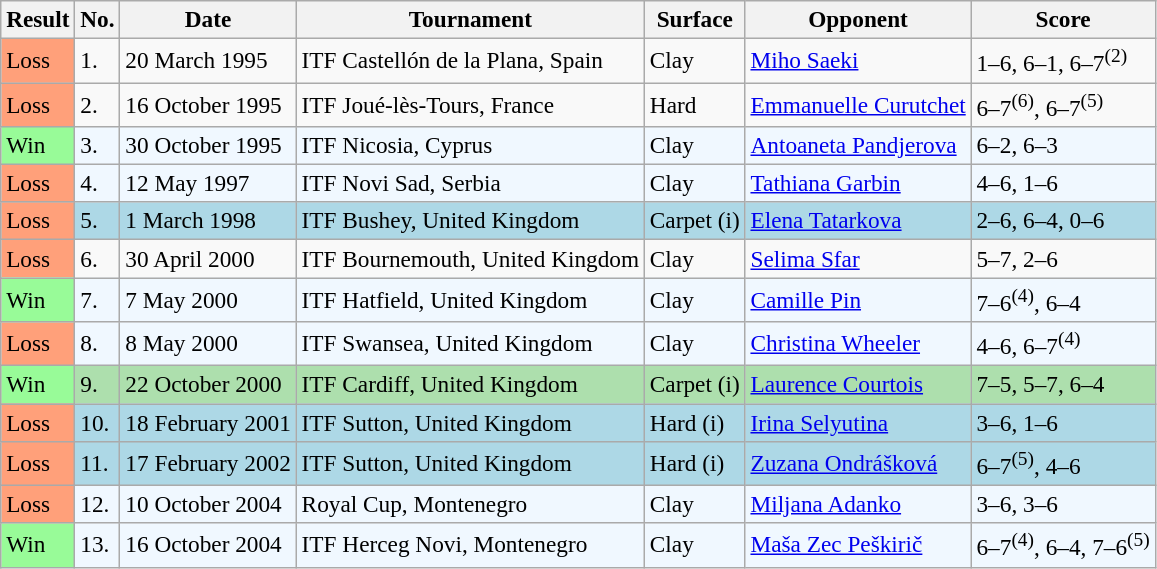<table class="sortable wikitable" style="font-size:97%;">
<tr>
<th>Result</th>
<th>No.</th>
<th>Date</th>
<th>Tournament</th>
<th>Surface</th>
<th>Opponent</th>
<th class="unsortable">Score</th>
</tr>
<tr>
<td style="background:#ffa07a;">Loss</td>
<td>1.</td>
<td>20 March 1995</td>
<td>ITF Castellón de la Plana, Spain</td>
<td>Clay</td>
<td> <a href='#'>Miho Saeki</a></td>
<td>1–6, 6–1, 6–7<sup>(2)</sup></td>
</tr>
<tr>
<td style="background:#ffa07a;">Loss</td>
<td>2.</td>
<td>16 October 1995</td>
<td>ITF Joué-lès-Tours, France</td>
<td>Hard</td>
<td> <a href='#'>Emmanuelle Curutchet</a></td>
<td>6–7<sup>(6)</sup>, 6–7<sup>(5)</sup></td>
</tr>
<tr style="background:#f0f8ff;">
<td style="background:#98fb98;">Win</td>
<td>3.</td>
<td>30 October 1995</td>
<td>ITF Nicosia, Cyprus</td>
<td>Clay</td>
<td> <a href='#'>Antoaneta Pandjerova</a></td>
<td>6–2, 6–3</td>
</tr>
<tr style="background:#f0f8ff;">
<td style="background:#ffa07a;">Loss</td>
<td>4.</td>
<td>12 May 1997</td>
<td>ITF Novi Sad, Serbia</td>
<td>Clay</td>
<td> <a href='#'>Tathiana Garbin</a></td>
<td>4–6, 1–6</td>
</tr>
<tr style="background:lightblue;">
<td style="background:#ffa07a;">Loss</td>
<td>5.</td>
<td>1 March 1998</td>
<td>ITF Bushey, United Kingdom</td>
<td>Carpet (i)</td>
<td> <a href='#'>Elena Tatarkova</a></td>
<td>2–6, 6–4, 0–6</td>
</tr>
<tr>
<td style="background:#ffa07a;">Loss</td>
<td>6.</td>
<td>30 April 2000</td>
<td>ITF Bournemouth, United Kingdom</td>
<td>Clay</td>
<td> <a href='#'>Selima Sfar</a></td>
<td>5–7, 2–6</td>
</tr>
<tr style="background:#f0f8ff;">
<td style="background:#98fb98;">Win</td>
<td>7.</td>
<td>7 May 2000</td>
<td>ITF Hatfield, United Kingdom</td>
<td>Clay</td>
<td> <a href='#'>Camille Pin</a></td>
<td>7–6<sup>(4)</sup>, 6–4</td>
</tr>
<tr style="background:#f0f8ff;">
<td style="background:#ffa07a;">Loss</td>
<td>8.</td>
<td>8 May 2000</td>
<td>ITF Swansea, United Kingdom</td>
<td>Clay</td>
<td> <a href='#'>Christina Wheeler</a></td>
<td>4–6, 6–7<sup>(4)</sup></td>
</tr>
<tr style="background:#addfad;">
<td style="background:#98fb98;">Win</td>
<td>9.</td>
<td>22 October 2000</td>
<td>ITF Cardiff, United Kingdom</td>
<td>Carpet (i)</td>
<td> <a href='#'>Laurence Courtois</a></td>
<td>7–5, 5–7, 6–4</td>
</tr>
<tr style="background:lightblue;">
<td style="background:#ffa07a;">Loss</td>
<td>10.</td>
<td>18 February 2001</td>
<td>ITF Sutton, United Kingdom</td>
<td>Hard (i)</td>
<td> <a href='#'>Irina Selyutina</a></td>
<td>3–6, 1–6</td>
</tr>
<tr style="background:lightblue;">
<td style="background:#ffa07a;">Loss</td>
<td>11.</td>
<td>17 February 2002</td>
<td>ITF Sutton, United Kingdom</td>
<td>Hard (i)</td>
<td> <a href='#'>Zuzana Ondrášková</a></td>
<td>6–7<sup>(5)</sup>, 4–6</td>
</tr>
<tr style="background:#f0f8ff;">
<td style="background:#ffa07a;">Loss</td>
<td>12.</td>
<td>10 October 2004</td>
<td>Royal Cup, Montenegro</td>
<td>Clay</td>
<td> <a href='#'>Miljana Adanko</a></td>
<td>3–6, 3–6</td>
</tr>
<tr style="background:#f0f8ff;">
<td style="background:#98fb98;">Win</td>
<td>13.</td>
<td>16 October 2004</td>
<td>ITF Herceg Novi, Montenegro</td>
<td>Clay</td>
<td> <a href='#'>Maša Zec Peškirič</a></td>
<td>6–7<sup>(4)</sup>, 6–4, 7–6<sup>(5)</sup></td>
</tr>
</table>
